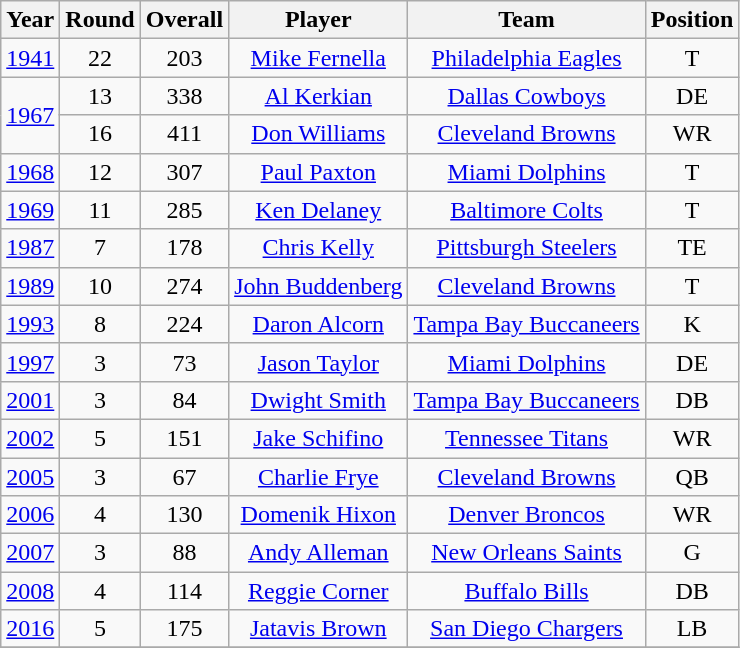<table class="wikitable sortable" style="text-align: center;">
<tr>
<th>Year</th>
<th>Round</th>
<th>Overall</th>
<th>Player</th>
<th>Team</th>
<th>Position</th>
</tr>
<tr>
<td><a href='#'>1941</a></td>
<td>22</td>
<td>203</td>
<td><a href='#'>Mike Fernella</a></td>
<td><a href='#'>Philadelphia Eagles</a></td>
<td>T</td>
</tr>
<tr>
<td rowspan="2"><a href='#'>1967</a></td>
<td>13</td>
<td>338</td>
<td><a href='#'>Al Kerkian</a></td>
<td><a href='#'>Dallas Cowboys</a></td>
<td>DE</td>
</tr>
<tr>
<td>16</td>
<td>411</td>
<td><a href='#'>Don Williams</a></td>
<td><a href='#'>Cleveland Browns</a></td>
<td>WR</td>
</tr>
<tr>
<td><a href='#'>1968</a></td>
<td>12</td>
<td>307</td>
<td><a href='#'>Paul Paxton</a></td>
<td><a href='#'>Miami Dolphins</a></td>
<td>T</td>
</tr>
<tr>
<td><a href='#'>1969</a></td>
<td>11</td>
<td>285</td>
<td><a href='#'>Ken Delaney</a></td>
<td><a href='#'>Baltimore Colts</a></td>
<td>T</td>
</tr>
<tr>
<td><a href='#'>1987</a></td>
<td>7</td>
<td>178</td>
<td><a href='#'>Chris Kelly</a></td>
<td><a href='#'>Pittsburgh Steelers</a></td>
<td>TE</td>
</tr>
<tr>
<td><a href='#'>1989</a></td>
<td>10</td>
<td>274</td>
<td><a href='#'>John Buddenberg</a></td>
<td><a href='#'>Cleveland Browns</a></td>
<td>T</td>
</tr>
<tr>
<td><a href='#'>1993</a></td>
<td>8</td>
<td>224</td>
<td><a href='#'>Daron Alcorn</a></td>
<td><a href='#'>Tampa Bay Buccaneers</a></td>
<td>K</td>
</tr>
<tr>
<td><a href='#'>1997</a></td>
<td>3</td>
<td>73</td>
<td><a href='#'>Jason Taylor</a></td>
<td><a href='#'>Miami Dolphins</a></td>
<td>DE</td>
</tr>
<tr>
<td><a href='#'>2001</a></td>
<td>3</td>
<td>84</td>
<td><a href='#'>Dwight Smith</a></td>
<td><a href='#'>Tampa Bay Buccaneers</a></td>
<td>DB</td>
</tr>
<tr>
<td><a href='#'>2002</a></td>
<td>5</td>
<td>151</td>
<td><a href='#'>Jake Schifino</a></td>
<td><a href='#'>Tennessee Titans</a></td>
<td>WR</td>
</tr>
<tr>
<td><a href='#'>2005</a></td>
<td>3</td>
<td>67</td>
<td><a href='#'>Charlie Frye</a></td>
<td><a href='#'>Cleveland Browns</a></td>
<td>QB</td>
</tr>
<tr>
<td><a href='#'>2006</a></td>
<td>4</td>
<td>130</td>
<td><a href='#'>Domenik Hixon</a></td>
<td><a href='#'>Denver Broncos</a></td>
<td>WR</td>
</tr>
<tr>
<td><a href='#'>2007</a></td>
<td>3</td>
<td>88</td>
<td><a href='#'>Andy Alleman</a></td>
<td><a href='#'>New Orleans Saints</a></td>
<td>G</td>
</tr>
<tr>
<td><a href='#'>2008</a></td>
<td>4</td>
<td>114</td>
<td><a href='#'>Reggie Corner</a></td>
<td><a href='#'>Buffalo Bills</a></td>
<td>DB</td>
</tr>
<tr>
<td><a href='#'>2016</a></td>
<td>5</td>
<td>175</td>
<td><a href='#'>Jatavis Brown</a></td>
<td><a href='#'>San Diego Chargers</a></td>
<td>LB</td>
</tr>
<tr>
</tr>
</table>
